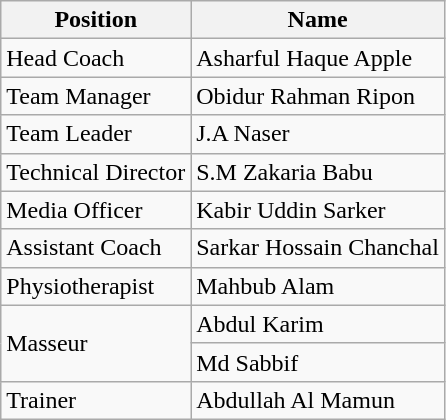<table class="wikitable" style="text-align:left">
<tr>
<th>Position</th>
<th>Name</th>
</tr>
<tr>
<td>Head Coach</td>
<td> Asharful Haque Apple</td>
</tr>
<tr>
<td>Team Manager</td>
<td> Obidur Rahman Ripon</td>
</tr>
<tr>
<td>Team Leader</td>
<td> J.A Naser</td>
</tr>
<tr>
<td>Technical Director</td>
<td> S.M Zakaria Babu</td>
</tr>
<tr>
<td>Media Officer</td>
<td> Kabir Uddin Sarker</td>
</tr>
<tr>
<td>Assistant Coach</td>
<td> Sarkar Hossain Chanchal</td>
</tr>
<tr>
<td>Physiotherapist</td>
<td> Mahbub Alam</td>
</tr>
<tr>
<td rowspan=2>Masseur</td>
<td> Abdul Karim</td>
</tr>
<tr>
<td> Md Sabbif</td>
</tr>
<tr>
<td>Trainer</td>
<td> Abdullah Al Mamun</td>
</tr>
</table>
